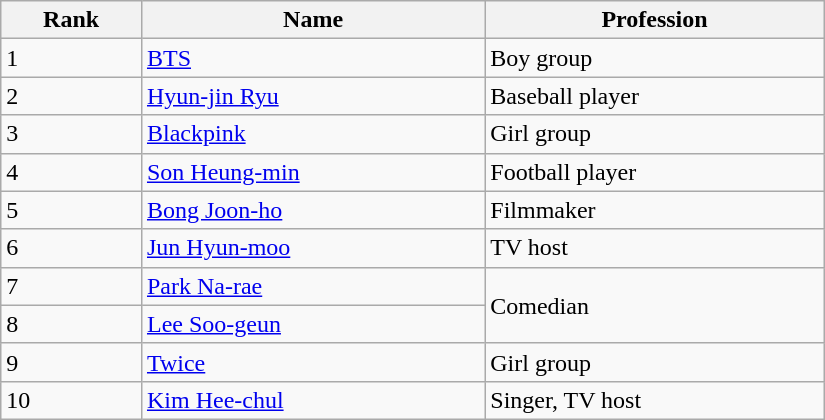<table class="wikitable" style="width:550px">
<tr>
<th>Rank</th>
<th>Name</th>
<th>Profession</th>
</tr>
<tr>
<td>1</td>
<td><a href='#'>BTS</a></td>
<td>Boy group</td>
</tr>
<tr>
<td>2</td>
<td><a href='#'>Hyun-jin Ryu</a></td>
<td>Baseball player</td>
</tr>
<tr>
<td>3</td>
<td><a href='#'>Blackpink</a></td>
<td>Girl group</td>
</tr>
<tr>
<td>4</td>
<td><a href='#'>Son Heung-min</a></td>
<td>Football player</td>
</tr>
<tr>
<td>5</td>
<td><a href='#'>Bong Joon-ho</a></td>
<td>Filmmaker</td>
</tr>
<tr>
<td>6</td>
<td><a href='#'>Jun Hyun-moo</a></td>
<td>TV host</td>
</tr>
<tr>
<td>7</td>
<td><a href='#'>Park Na-rae</a></td>
<td rowspan="2">Comedian</td>
</tr>
<tr>
<td>8</td>
<td><a href='#'>Lee Soo-geun</a></td>
</tr>
<tr>
<td>9</td>
<td><a href='#'>Twice</a></td>
<td>Girl group</td>
</tr>
<tr>
<td>10</td>
<td><a href='#'>Kim Hee-chul</a></td>
<td>Singer, TV host</td>
</tr>
</table>
